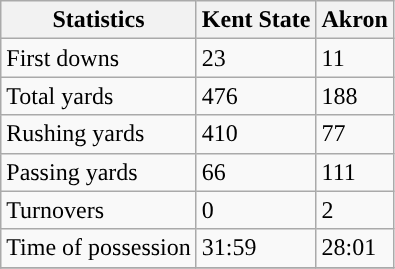<table class="wikitable">
<tr>
<th>Statistics</th>
<th>Kent State</th>
<th>Akron</th>
</tr>
<tr>
<td>First downs</td>
<td>23</td>
<td>11</td>
</tr>
<tr>
<td>Total yards</td>
<td>476</td>
<td>188</td>
</tr>
<tr>
<td>Rushing yards</td>
<td>410</td>
<td>77</td>
</tr>
<tr>
<td>Passing yards</td>
<td>66</td>
<td>111</td>
</tr>
<tr>
<td>Turnovers</td>
<td>0</td>
<td>2</td>
</tr>
<tr>
<td>Time of possession</td>
<td>31:59</td>
<td>28:01</td>
</tr>
<tr>
</tr>
</table>
